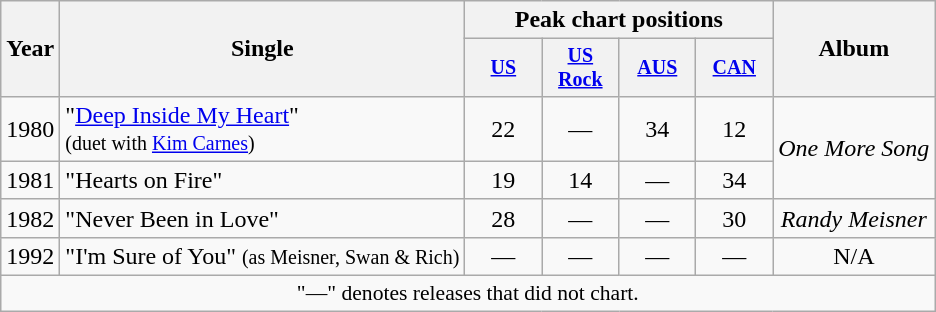<table class="wikitable" style="text-align:center;">
<tr>
<th rowspan="2">Year</th>
<th rowspan="2">Single</th>
<th colspan="4">Peak chart positions</th>
<th rowspan="2">Album</th>
</tr>
<tr style="font-size:smaller;">
<th style="width:45px;"><a href='#'>US</a><br></th>
<th style="width:45px;"><a href='#'>US<br>Rock</a><br></th>
<th style="width:45px;"><a href='#'>AUS</a><br></th>
<th style="width:45px;"><a href='#'>CAN</a><br></th>
</tr>
<tr>
<td>1980</td>
<td style="text-align:left;">"<a href='#'>Deep Inside My Heart</a>"<br><small>(duet with <a href='#'>Kim Carnes</a>)</small></td>
<td>22</td>
<td>—</td>
<td>34</td>
<td>12</td>
<td rowspan="2"><em>One More Song</em></td>
</tr>
<tr>
<td>1981</td>
<td style="text-align:left;">"Hearts on Fire"</td>
<td>19</td>
<td>14</td>
<td>—</td>
<td>34</td>
</tr>
<tr>
<td>1982</td>
<td style="text-align:left;">"Never Been in Love"</td>
<td>28</td>
<td>—</td>
<td>—</td>
<td>30</td>
<td><em>Randy Meisner</em></td>
</tr>
<tr>
<td>1992</td>
<td style="text-align:left;">"I'm Sure of You" <small>(as Meisner, Swan & Rich)</small></td>
<td>—</td>
<td>—</td>
<td>—</td>
<td>—</td>
<td>N/A</td>
</tr>
<tr>
<td colspan="7" style="text-align:center; font-size:90%;">"—" denotes releases that did not chart.</td>
</tr>
</table>
